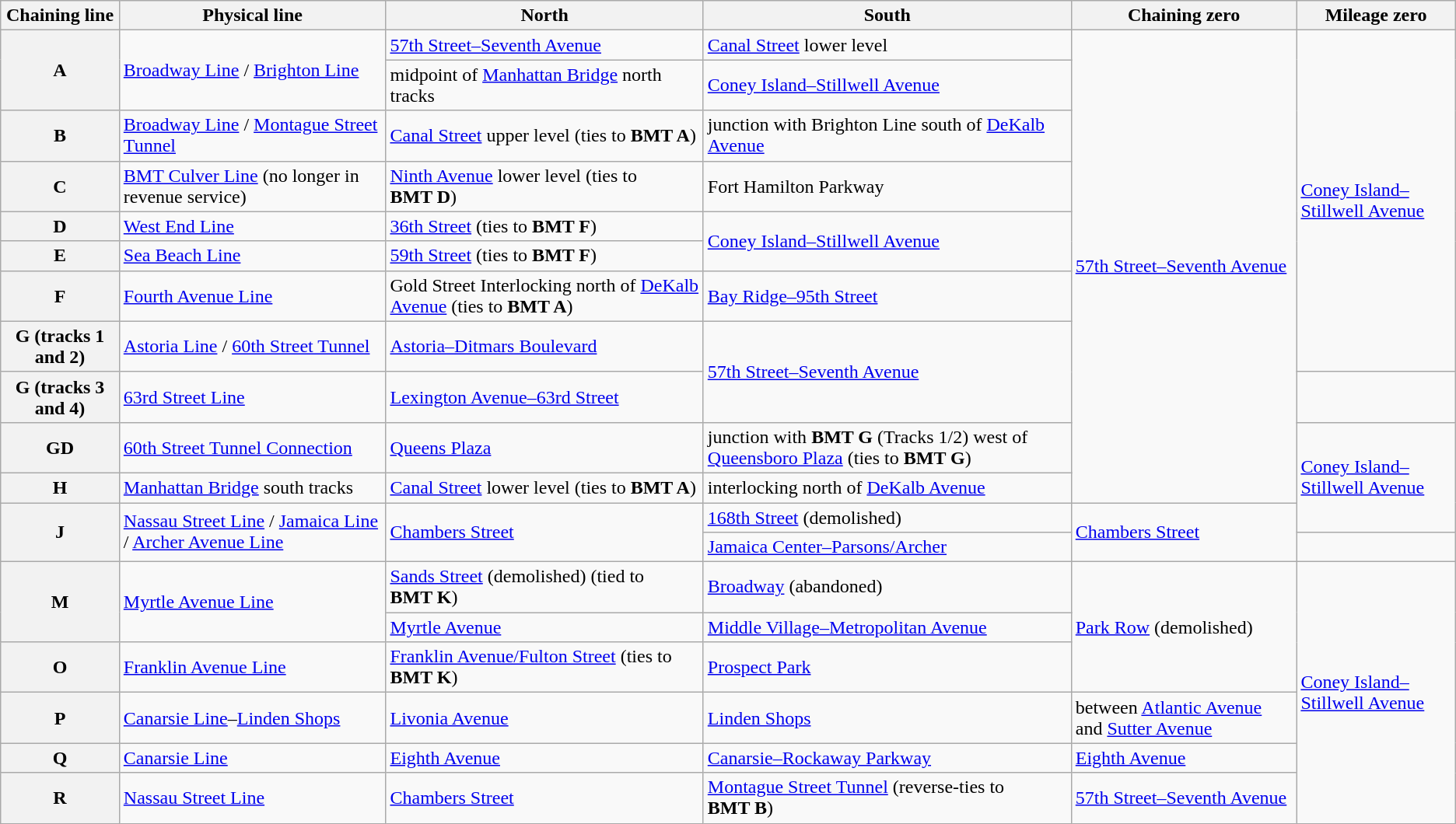<table class="wikitable">
<tr>
<th>Chaining line</th>
<th>Physical line</th>
<th>North</th>
<th>South</th>
<th>Chaining zero</th>
<th>Mileage zero</th>
</tr>
<tr>
<th rowspan=2>A</th>
<td rowspan=2><a href='#'>Broadway Line</a> / <a href='#'>Brighton Line</a></td>
<td><a href='#'>57th Street–Seventh Avenue</a></td>
<td><a href='#'>Canal Street</a> lower level</td>
<td rowspan=11><a href='#'>57th Street–Seventh Avenue</a></td>
<td rowspan=8><a href='#'>Coney Island–Stillwell Avenue</a></td>
</tr>
<tr>
<td>midpoint of <a href='#'>Manhattan Bridge</a> north tracks</td>
<td><a href='#'>Coney Island–Stillwell Avenue</a></td>
</tr>
<tr>
<th>B</th>
<td><a href='#'>Broadway Line</a> / <a href='#'>Montague Street Tunnel</a></td>
<td><a href='#'>Canal Street</a> upper level (ties to <strong>BMT A</strong>)</td>
<td>junction with Brighton Line south of <a href='#'>DeKalb Avenue</a></td>
</tr>
<tr>
<th>C</th>
<td><a href='#'>BMT Culver Line</a> (no longer in revenue service)</td>
<td><a href='#'>Ninth Avenue</a> lower level (ties to <strong>BMT D</strong>)</td>
<td>Fort Hamilton Parkway</td>
</tr>
<tr>
<th>D</th>
<td><a href='#'>West End Line</a></td>
<td><a href='#'>36th Street</a> (ties to <strong>BMT F</strong>)</td>
<td rowspan=2><a href='#'>Coney Island–Stillwell Avenue</a></td>
</tr>
<tr>
<th>E</th>
<td><a href='#'>Sea Beach Line</a></td>
<td><a href='#'>59th Street</a> (ties to <strong>BMT F</strong>)</td>
</tr>
<tr>
<th>F</th>
<td><a href='#'>Fourth Avenue Line</a></td>
<td>Gold Street Interlocking north of <a href='#'>DeKalb Avenue</a> (ties to <strong>BMT A</strong>)</td>
<td><a href='#'>Bay Ridge–95th Street</a></td>
</tr>
<tr>
<th>G (tracks 1 and 2)</th>
<td><a href='#'>Astoria Line</a> / <a href='#'>60th Street Tunnel</a></td>
<td><a href='#'>Astoria–Ditmars Boulevard</a></td>
<td rowspan=2><a href='#'>57th Street–Seventh Avenue</a></td>
</tr>
<tr>
<th>G (tracks 3 and 4)</th>
<td><a href='#'>63rd Street Line</a></td>
<td><a href='#'>Lexington Avenue–63rd Street</a></td>
<td></td>
</tr>
<tr>
<th>GD</th>
<td><a href='#'>60th Street Tunnel Connection</a></td>
<td><a href='#'>Queens Plaza</a></td>
<td>junction with <strong>BMT G</strong> (Tracks 1/2) west of <a href='#'>Queensboro Plaza</a> (ties to <strong>BMT G</strong>)</td>
<td rowspan=3><a href='#'>Coney Island–Stillwell Avenue</a></td>
</tr>
<tr>
<th>H</th>
<td><a href='#'>Manhattan Bridge</a> south tracks</td>
<td><a href='#'>Canal Street</a> lower level (ties to <strong>BMT A</strong>)</td>
<td>interlocking north of <a href='#'>DeKalb Avenue</a></td>
</tr>
<tr>
<th rowspan=2>J</th>
<td rowspan=2><a href='#'>Nassau Street Line</a> / <a href='#'>Jamaica Line</a> / <a href='#'>Archer Avenue Line</a></td>
<td rowspan=2><a href='#'>Chambers Street</a></td>
<td><a href='#'>168th Street</a> (demolished)</td>
<td rowspan=2><a href='#'>Chambers Street</a></td>
</tr>
<tr>
<td><a href='#'>Jamaica Center–Parsons/Archer</a></td>
<td></td>
</tr>
<tr>
<th rowspan=2>M</th>
<td rowspan=2><a href='#'>Myrtle Avenue Line</a></td>
<td><a href='#'>Sands Street</a> (demolished) (tied to <strong>BMT K</strong>)</td>
<td><a href='#'>Broadway</a> (abandoned)</td>
<td rowspan=3><a href='#'>Park Row</a> (demolished)</td>
<td rowspan=6><a href='#'>Coney Island–Stillwell Avenue</a></td>
</tr>
<tr>
<td><a href='#'>Myrtle Avenue</a></td>
<td><a href='#'>Middle Village–Metropolitan Avenue</a></td>
</tr>
<tr>
<th>O</th>
<td><a href='#'>Franklin Avenue Line</a></td>
<td><a href='#'>Franklin Avenue/Fulton Street</a> (ties to <strong>BMT K</strong>)</td>
<td><a href='#'>Prospect Park</a></td>
</tr>
<tr>
<th>P</th>
<td><a href='#'>Canarsie Line</a>–<a href='#'>Linden Shops</a></td>
<td><a href='#'>Livonia Avenue</a></td>
<td><a href='#'>Linden Shops</a></td>
<td>between <a href='#'>Atlantic Avenue</a> and <a href='#'>Sutter Avenue</a></td>
</tr>
<tr>
<th>Q</th>
<td><a href='#'>Canarsie Line</a></td>
<td><a href='#'>Eighth Avenue</a></td>
<td><a href='#'>Canarsie–Rockaway Parkway</a></td>
<td><a href='#'>Eighth Avenue</a></td>
</tr>
<tr>
<th>R</th>
<td><a href='#'>Nassau Street Line</a></td>
<td><a href='#'>Chambers Street</a></td>
<td><a href='#'>Montague Street Tunnel</a> (reverse-ties to <strong>BMT B</strong>)</td>
<td><a href='#'>57th Street–Seventh Avenue</a></td>
</tr>
</table>
